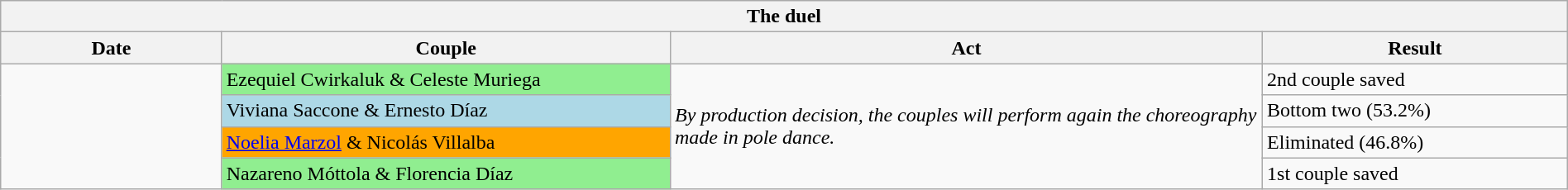<table class="wikitable collapsible collapsed" style="text-align: align; width: 100%;">
<tr>
<th colspan="11" style="with: 100%;" align="center">The duel</th>
</tr>
<tr>
<th width=85>Date</th>
<th width=180>Couple</th>
<th width=240>Act</th>
<th width=120>Result</th>
</tr>
<tr>
<td rowspan="4"></td>
<td bgcolor="lightgreen">Ezequiel Cwirkaluk & Celeste Muriega</td>
<td rowspan="4"><em>By production decision, the couples will perform again the choreography made in pole dance.</em></td>
<td>2nd couple saved</td>
</tr>
<tr>
<td bgcolor="lightblue">Viviana Saccone & Ernesto Díaz</td>
<td>Bottom two (53.2%)</td>
</tr>
<tr>
<td bgcolor="orange"><a href='#'>Noelia Marzol</a> & Nicolás Villalba</td>
<td>Eliminated (46.8%)</td>
</tr>
<tr>
<td bgcolor="lightgreen">Nazareno Móttola & Florencia Díaz</td>
<td>1st couple saved</td>
</tr>
</table>
